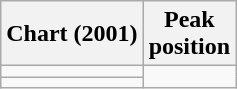<table class="wikitable sortable">
<tr>
<th>Chart (2001)</th>
<th>Peak<br>position</th>
</tr>
<tr>
<td></td>
</tr>
<tr>
<td></td>
</tr>
</table>
